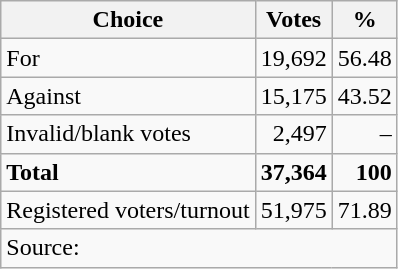<table class=wikitable style=text-align:right>
<tr>
<th>Choice</th>
<th>Votes</th>
<th>%</th>
</tr>
<tr>
<td align=left>For</td>
<td>19,692</td>
<td>56.48</td>
</tr>
<tr>
<td align=left>Against</td>
<td>15,175</td>
<td>43.52</td>
</tr>
<tr>
<td align=left>Invalid/blank votes</td>
<td>2,497</td>
<td>–</td>
</tr>
<tr>
<td align=left><strong>Total</strong></td>
<td><strong>37,364</strong></td>
<td><strong>100</strong></td>
</tr>
<tr>
<td align=left>Registered voters/turnout</td>
<td>51,975</td>
<td>71.89</td>
</tr>
<tr>
<td align=left colspan=3>Source: </td>
</tr>
</table>
